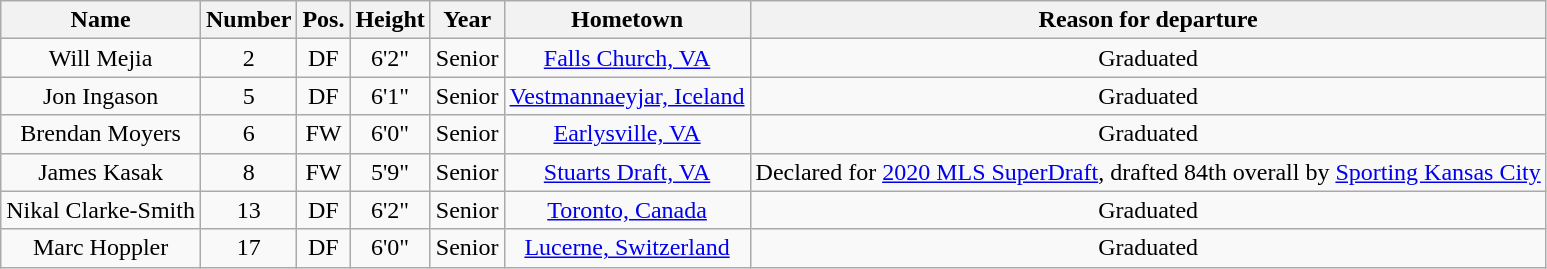<table class="wikitable sortable" border="1" style="text-align:center;">
<tr>
<th>Name</th>
<th>Number</th>
<th>Pos.</th>
<th>Height</th>
<th>Year</th>
<th>Hometown</th>
<th class="unsortable">Reason for departure</th>
</tr>
<tr>
<td>Will Mejia</td>
<td>2</td>
<td>DF</td>
<td>6'2"</td>
<td> Senior</td>
<td><a href='#'>Falls Church, VA</a></td>
<td>Graduated</td>
</tr>
<tr>
<td>Jon Ingason</td>
<td>5</td>
<td>DF</td>
<td>6'1"</td>
<td>Senior</td>
<td><a href='#'>Vestmannaeyjar, Iceland</a></td>
<td>Graduated</td>
</tr>
<tr>
<td>Brendan Moyers</td>
<td>6</td>
<td>FW</td>
<td>6'0"</td>
<td>Senior</td>
<td><a href='#'>Earlysville, VA</a></td>
<td>Graduated</td>
</tr>
<tr>
<td>James Kasak</td>
<td>8</td>
<td>FW</td>
<td>5'9"</td>
<td>Senior</td>
<td><a href='#'>Stuarts Draft, VA</a></td>
<td>Declared for <a href='#'>2020 MLS SuperDraft</a>, drafted 84th overall by <a href='#'>Sporting Kansas City</a></td>
</tr>
<tr>
<td>Nikal Clarke-Smith</td>
<td>13</td>
<td>DF</td>
<td>6'2"</td>
<td>Senior</td>
<td><a href='#'>Toronto, Canada</a></td>
<td>Graduated</td>
</tr>
<tr>
<td>Marc Hoppler</td>
<td>17</td>
<td>DF</td>
<td>6'0"</td>
<td>Senior</td>
<td><a href='#'>Lucerne, Switzerland</a></td>
<td>Graduated</td>
</tr>
</table>
